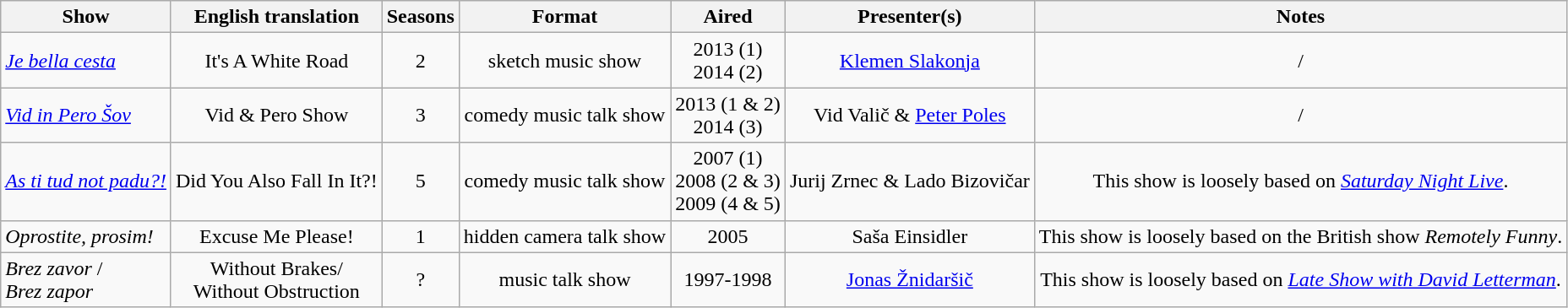<table class="wikitable">
<tr>
<th>Show</th>
<th>English translation</th>
<th>Seasons</th>
<th>Format</th>
<th>Aired</th>
<th>Presenter(s)</th>
<th>Notes</th>
</tr>
<tr>
<td><em><a href='#'>Je bella cesta</a></em></td>
<td align=center>It's A White Road</td>
<td align=center>2</td>
<td align=center>sketch music show</td>
<td align=center>2013 (1)<br>2014 (2)</td>
<td align=center><a href='#'>Klemen Slakonja</a></td>
<td align=center>/</td>
</tr>
<tr>
<td><em><a href='#'>Vid in Pero Šov</a></em></td>
<td align=center>Vid & Pero Show</td>
<td align=center>3</td>
<td align=center>comedy music talk show</td>
<td align=center>2013 (1 & 2)<br>2014 (3)</td>
<td align=center>Vid Valič & <a href='#'>Peter Poles</a></td>
<td align=center>/</td>
</tr>
<tr>
<td><em><a href='#'>As ti tud not padu?!</a></em></td>
<td align=center>Did You Also Fall In It?!</td>
<td align=center>5</td>
<td align=center>comedy music talk show</td>
<td align=center>2007 (1)<br>2008 (2 & 3)<br>2009 (4 & 5)</td>
<td align=center>Jurij Zrnec & Lado Bizovičar</td>
<td align=center>This show is loosely based on <em><a href='#'>Saturday Night Live</a></em>.</td>
</tr>
<tr>
<td><em>Oprostite, prosim!</em></td>
<td align=center>Excuse Me Please!</td>
<td align=center>1</td>
<td align=center>hidden camera talk show</td>
<td align=center>2005</td>
<td align=center>Saša Einsidler</td>
<td align=center>This show is loosely based on the British show <em>Remotely Funny</em>.</td>
</tr>
<tr>
<td><em>Brez zavor</em> /<br><em>Brez zapor</em></td>
<td align=center>Without Brakes/<br>Without Obstruction</td>
<td align=center>?</td>
<td align=center>music talk show</td>
<td align=center>1997-1998</td>
<td align=center><a href='#'>Jonas Žnidaršič</a></td>
<td align=center>This show is loosely based on <em><a href='#'>Late Show with David Letterman</a></em>.</td>
</tr>
</table>
